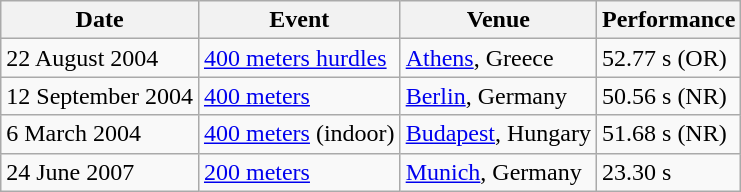<table class=wikitable>
<tr>
<th>Date</th>
<th>Event</th>
<th>Venue</th>
<th>Performance</th>
</tr>
<tr>
<td>22 August 2004</td>
<td><a href='#'>400 meters hurdles</a></td>
<td><a href='#'>Athens</a>, Greece</td>
<td>52.77 s (OR)</td>
</tr>
<tr>
<td>12 September 2004</td>
<td><a href='#'>400 meters</a></td>
<td><a href='#'>Berlin</a>, Germany</td>
<td>50.56 s (NR)</td>
</tr>
<tr>
<td>6 March 2004</td>
<td><a href='#'>400 meters</a> (indoor)</td>
<td><a href='#'>Budapest</a>, Hungary</td>
<td>51.68 s (NR)</td>
</tr>
<tr>
<td>24 June 2007</td>
<td><a href='#'>200 meters</a></td>
<td><a href='#'>Munich</a>, Germany</td>
<td>23.30 s </td>
</tr>
</table>
